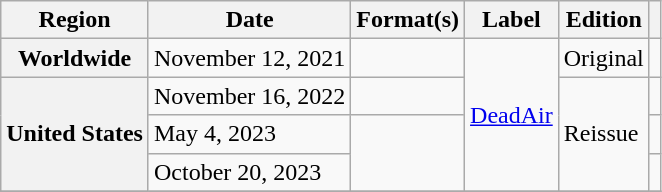<table class="wikitable plainrowheaders">
<tr>
<th scope="col">Region</th>
<th scope="col">Date</th>
<th scope="col">Format(s)</th>
<th scope="col">Label</th>
<th scope="col">Edition</th>
<th scope="col"></th>
</tr>
<tr>
<th rowspan="1" scope="row">Worldwide</th>
<td>November 12, 2021</td>
<td></td>
<td rowspan="4"><a href='#'>DeadAir</a></td>
<td>Original</td>
<td align="center"></td>
</tr>
<tr>
<th rowspan="3" scope="row">United States</th>
<td>November 16, 2022</td>
<td></td>
<td rowspan="3">Reissue</td>
<td align="center"></td>
</tr>
<tr>
<td>May 4, 2023</td>
<td rowspan="2"></td>
<td align="center"></td>
</tr>
<tr>
<td>October 20, 2023</td>
<td align="center"></td>
</tr>
<tr>
</tr>
</table>
